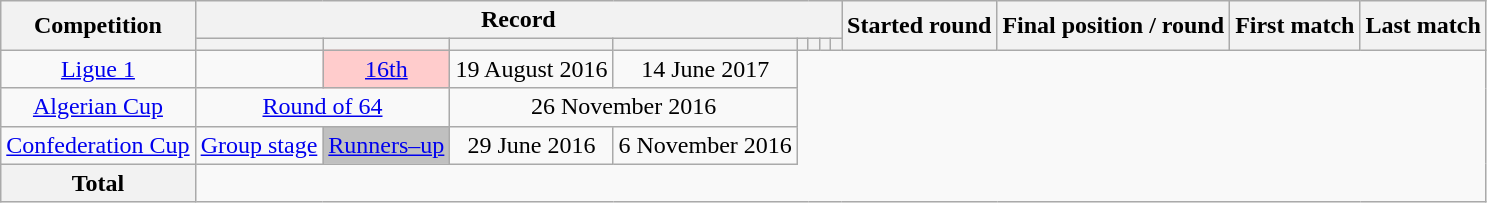<table class="wikitable" style="text-align: center">
<tr>
<th rowspan=2>Competition</th>
<th colspan=8>Record</th>
<th rowspan=2>Started round</th>
<th rowspan=2>Final position / round</th>
<th rowspan=2>First match</th>
<th rowspan=2>Last match</th>
</tr>
<tr>
<th></th>
<th></th>
<th></th>
<th></th>
<th></th>
<th></th>
<th></th>
<th></th>
</tr>
<tr>
<td><a href='#'>Ligue 1</a><br></td>
<td></td>
<td style="background:#FFCCCC;"><a href='#'>16th</a></td>
<td>19 August 2016</td>
<td>14 June 2017</td>
</tr>
<tr>
<td><a href='#'>Algerian Cup</a><br></td>
<td colspan=2><a href='#'>Round of 64</a></td>
<td colspan=2>26 November 2016</td>
</tr>
<tr>
<td><a href='#'>Confederation Cup</a><br></td>
<td><a href='#'>Group stage</a></td>
<td style="background:silver;"><a href='#'>Runners–up</a></td>
<td>29 June 2016</td>
<td>6 November 2016</td>
</tr>
<tr>
<th>Total<br></th>
</tr>
</table>
